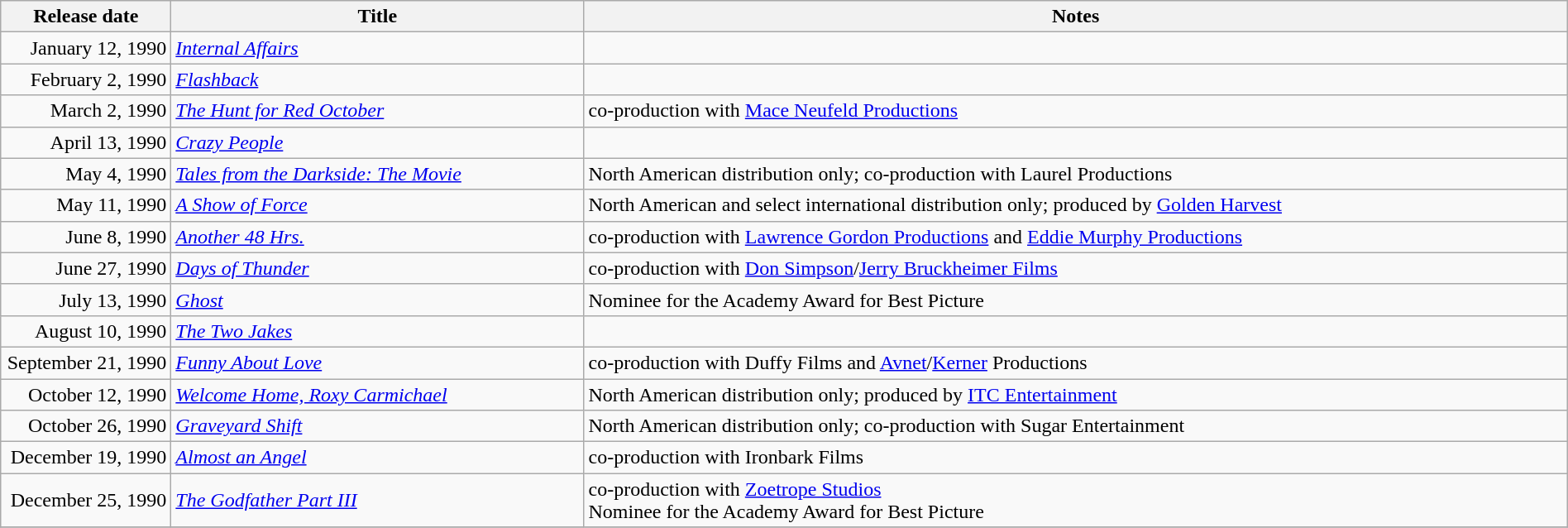<table class="wikitable sortable" style="width:100%;">
<tr>
<th scope="col" style="width:130px;">Release date</th>
<th>Title</th>
<th>Notes</th>
</tr>
<tr>
<td style="text-align:right;">January 12, 1990</td>
<td><em><a href='#'>Internal Affairs</a></em></td>
<td></td>
</tr>
<tr>
<td style="text-align:right;">February 2, 1990</td>
<td><em><a href='#'>Flashback</a></em></td>
<td></td>
</tr>
<tr>
<td style="text-align:right;">March 2, 1990</td>
<td><em><a href='#'>The Hunt for Red October</a></em></td>
<td>co-production with <a href='#'>Mace Neufeld Productions</a></td>
</tr>
<tr>
<td style="text-align:right;">April 13, 1990</td>
<td><em><a href='#'>Crazy People</a></em></td>
<td></td>
</tr>
<tr>
<td style="text-align:right;">May 4, 1990</td>
<td><em><a href='#'>Tales from the Darkside: The Movie</a></em></td>
<td>North American distribution only; co-production with Laurel Productions</td>
</tr>
<tr>
<td style="text-align:right;">May 11, 1990</td>
<td><em><a href='#'>A Show of Force</a></em></td>
<td>North American and select international distribution only; produced by <a href='#'>Golden Harvest</a></td>
</tr>
<tr>
<td style="text-align:right;">June 8, 1990</td>
<td><em><a href='#'>Another 48 Hrs.</a></em></td>
<td>co-production with <a href='#'>Lawrence Gordon Productions</a> and <a href='#'>Eddie Murphy Productions</a></td>
</tr>
<tr>
<td style="text-align:right;">June 27, 1990</td>
<td><em><a href='#'>Days of Thunder</a></em></td>
<td>co-production with <a href='#'>Don Simpson</a>/<a href='#'>Jerry Bruckheimer Films</a></td>
</tr>
<tr>
<td style="text-align:right;">July 13, 1990</td>
<td><em><a href='#'>Ghost</a></em></td>
<td>Nominee for the Academy Award for Best Picture</td>
</tr>
<tr>
<td style="text-align:right;">August 10, 1990</td>
<td><em><a href='#'>The Two Jakes</a></em></td>
<td></td>
</tr>
<tr>
<td style="text-align:right;">September 21, 1990</td>
<td><em><a href='#'>Funny About Love</a></em></td>
<td>co-production with Duffy Films and <a href='#'>Avnet</a>/<a href='#'>Kerner</a> Productions</td>
</tr>
<tr>
<td style="text-align:right;">October 12, 1990</td>
<td><em><a href='#'>Welcome Home, Roxy Carmichael</a></em></td>
<td>North American distribution only; produced by <a href='#'>ITC Entertainment</a></td>
</tr>
<tr>
<td style="text-align:right;">October 26, 1990</td>
<td><em><a href='#'>Graveyard Shift</a></em></td>
<td>North American distribution only; co-production with Sugar Entertainment</td>
</tr>
<tr>
<td style="text-align:right;">December 19, 1990</td>
<td><em><a href='#'>Almost an Angel</a></em></td>
<td>co-production with Ironbark Films</td>
</tr>
<tr>
<td style="text-align:right;">December 25, 1990</td>
<td><em><a href='#'>The Godfather Part III</a></em></td>
<td>co-production with <a href='#'>Zoetrope Studios</a><br>Nominee for the Academy Award for Best Picture</td>
</tr>
<tr>
</tr>
</table>
